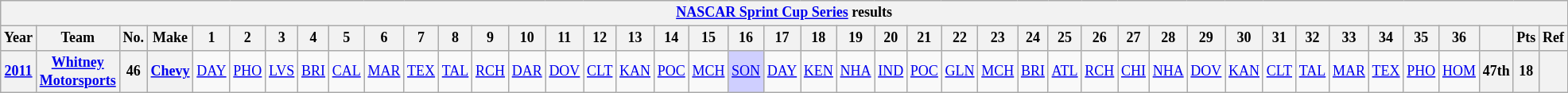<table class="wikitable" style="text-align:center; font-size:75%">
<tr>
<th colspan=45><a href='#'>NASCAR Sprint Cup Series</a> results</th>
</tr>
<tr>
<th>Year</th>
<th>Team</th>
<th>No.</th>
<th>Make</th>
<th>1</th>
<th>2</th>
<th>3</th>
<th>4</th>
<th>5</th>
<th>6</th>
<th>7</th>
<th>8</th>
<th>9</th>
<th>10</th>
<th>11</th>
<th>12</th>
<th>13</th>
<th>14</th>
<th>15</th>
<th>16</th>
<th>17</th>
<th>18</th>
<th>19</th>
<th>20</th>
<th>21</th>
<th>22</th>
<th>23</th>
<th>24</th>
<th>25</th>
<th>26</th>
<th>27</th>
<th>28</th>
<th>29</th>
<th>30</th>
<th>31</th>
<th>32</th>
<th>33</th>
<th>34</th>
<th>35</th>
<th>36</th>
<th></th>
<th>Pts</th>
<th>Ref</th>
</tr>
<tr>
<th><a href='#'>2011</a></th>
<th><a href='#'>Whitney Motorsports</a></th>
<th>46</th>
<th><a href='#'>Chevy</a></th>
<td><a href='#'>DAY</a></td>
<td><a href='#'>PHO</a></td>
<td><a href='#'>LVS</a></td>
<td><a href='#'>BRI</a></td>
<td><a href='#'>CAL</a></td>
<td><a href='#'>MAR</a></td>
<td><a href='#'>TEX</a></td>
<td><a href='#'>TAL</a></td>
<td><a href='#'>RCH</a></td>
<td><a href='#'>DAR</a></td>
<td><a href='#'>DOV</a></td>
<td><a href='#'>CLT</a></td>
<td><a href='#'>KAN</a></td>
<td><a href='#'>POC</a></td>
<td><a href='#'>MCH</a></td>
<td style="background:#CFCFFF;"><a href='#'>SON</a><br></td>
<td><a href='#'>DAY</a></td>
<td><a href='#'>KEN</a></td>
<td><a href='#'>NHA</a></td>
<td><a href='#'>IND</a></td>
<td><a href='#'>POC</a></td>
<td><a href='#'>GLN</a></td>
<td><a href='#'>MCH</a></td>
<td><a href='#'>BRI</a></td>
<td><a href='#'>ATL</a></td>
<td><a href='#'>RCH</a></td>
<td><a href='#'>CHI</a></td>
<td><a href='#'>NHA</a></td>
<td><a href='#'>DOV</a></td>
<td><a href='#'>KAN</a></td>
<td><a href='#'>CLT</a></td>
<td><a href='#'>TAL</a></td>
<td><a href='#'>MAR</a></td>
<td><a href='#'>TEX</a></td>
<td><a href='#'>PHO</a></td>
<td><a href='#'>HOM</a></td>
<th>47th</th>
<th>18</th>
<th></th>
</tr>
</table>
